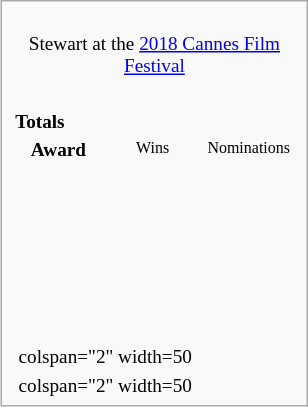<table class="infobox" style="width: 16em; text-align: left; font-size: 80%; vertical-align: middle;">
<tr>
<td colspan="3" style="text-align:center;"><br>Stewart at the <a href='#'>2018 Cannes Film Festival</a></td>
</tr>
<tr>
<td colspan="3"><br><table class="collapsible collapsed" width=100%>
<tr>
<th colspan="3" style="background-color#d9e8ff" text-align:center;">Totals</th>
</tr>
<tr style="background-color#d9e8ff; text-align:center;">
<th style="vertical-align: middle;">Award</th>
<td style="background#cceecc; font-size:8pt;" width="60px">Wins</td>
<td style="background#eecccc; font-size:8pt;" width="60px">Nominations</td>
</tr>
<tr>
<td align=center><br></td>
<td></td>
<td></td>
</tr>
<tr>
<td align=center><br></td>
<td></td>
<td></td>
</tr>
<tr>
<td align=center><br></td>
<td></td>
<td></td>
</tr>
<tr>
<td align=center><br></td>
<td></td>
<td></td>
</tr>
<tr>
<td align=center><br></td>
<td></td>
<td></td>
</tr>
<tr>
<td align=center><br></td>
<td></td>
<td></td>
</tr>
<tr>
</tr>
</table>
</td>
</tr>
<tr style="background-color#d9e8ff">
<td></td>
<td>colspan="2" width=50 </td>
</tr>
<tr>
<td></td>
<td>colspan="2" width=50 </td>
</tr>
</table>
